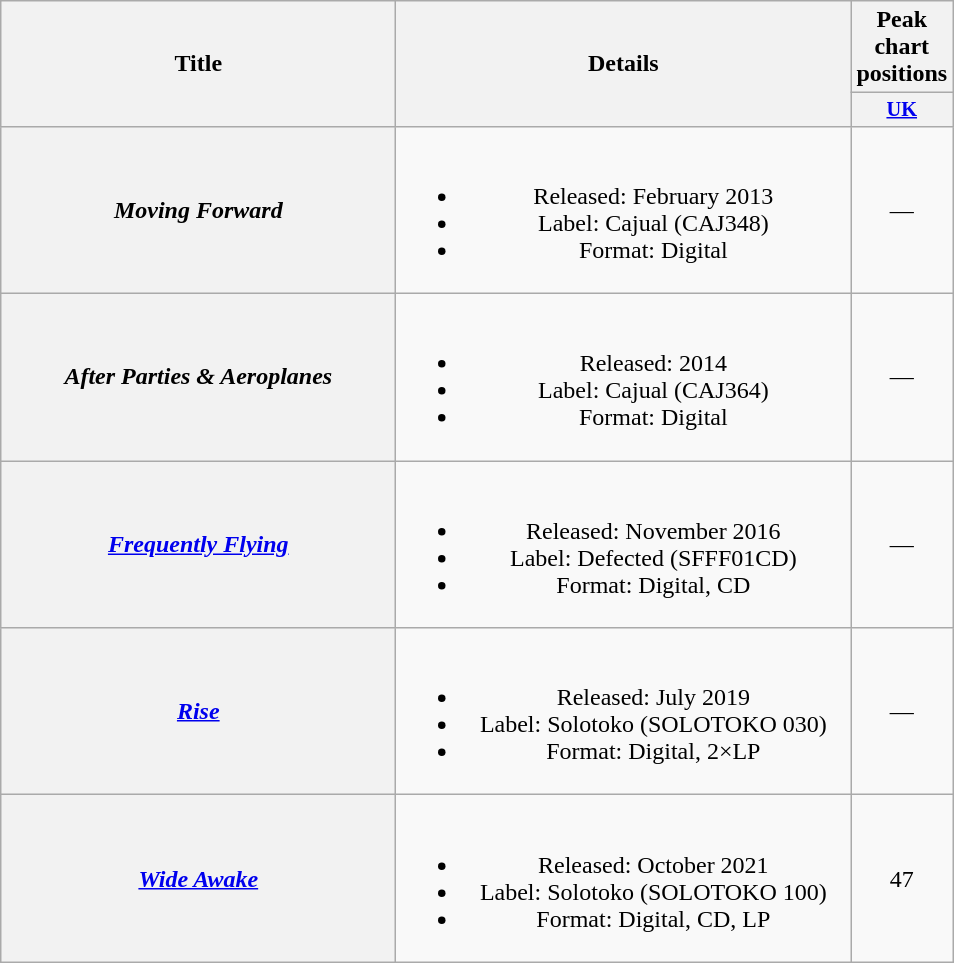<table class="wikitable plainrowheaders" style="text-align:center;">
<tr>
<th scope="col" rowspan="2" style="width:16em;">Title</th>
<th scope="col" rowspan="2" style="width:18.5em;">Details</th>
<th scope="col" colspan="1">Peak chart positions</th>
</tr>
<tr>
<th scope="col" style="width:3em;font-size:85%;"><a href='#'>UK</a><br></th>
</tr>
<tr>
<th scope="row"><em>Moving Forward</em></th>
<td><br><ul><li>Released: February 2013</li><li>Label: Cajual (CAJ348)</li><li>Format: Digital</li></ul></td>
<td>—</td>
</tr>
<tr>
<th scope="row"><em>After Parties & Aeroplanes</em></th>
<td><br><ul><li>Released: 2014</li><li>Label: Cajual (CAJ364)</li><li>Format: Digital</li></ul></td>
<td>—</td>
</tr>
<tr>
<th scope="row"><em><a href='#'>Frequently Flying</a></em></th>
<td><br><ul><li>Released: November 2016</li><li>Label: Defected (SFFF01CD)</li><li>Format: Digital, CD</li></ul></td>
<td>—</td>
</tr>
<tr>
<th scope="row"><em><a href='#'>Rise</a></em></th>
<td><br><ul><li>Released: July 2019</li><li>Label: Solotoko (SOLOTOKO 030)</li><li>Format: Digital, 2×LP</li></ul></td>
<td>—</td>
</tr>
<tr>
<th scope="row"><em><a href='#'>Wide Awake</a></em></th>
<td><br><ul><li>Released: October 2021</li><li>Label: Solotoko (SOLOTOKO 100)</li><li>Format: Digital, CD, LP</li></ul></td>
<td>47</td>
</tr>
</table>
